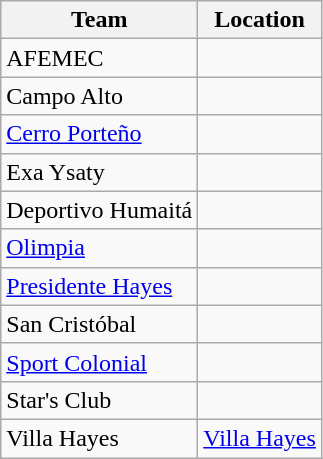<table class="wikitable sortable" style="text-align: left;">
<tr>
<th>Team</th>
<th>Location</th>
</tr>
<tr>
<td>AFEMEC</td>
<td></td>
</tr>
<tr>
<td>Campo Alto</td>
<td></td>
</tr>
<tr>
<td><a href='#'>Cerro Porteño</a></td>
<td></td>
</tr>
<tr>
<td>Exa Ysaty</td>
<td></td>
</tr>
<tr>
<td>Deportivo Humaitá</td>
<td></td>
</tr>
<tr>
<td><a href='#'>Olimpia</a></td>
<td></td>
</tr>
<tr>
<td><a href='#'>Presidente Hayes</a></td>
<td></td>
</tr>
<tr>
<td>San Cristóbal</td>
<td></td>
</tr>
<tr>
<td><a href='#'>Sport Colonial</a></td>
<td></td>
</tr>
<tr>
<td>Star's Club</td>
<td></td>
</tr>
<tr>
<td>Villa Hayes</td>
<td> <a href='#'>Villa Hayes</a></td>
</tr>
</table>
